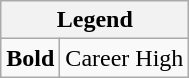<table class="wikitable">
<tr>
<th colspan="2">Legend</th>
</tr>
<tr>
<td><strong>Bold</strong></td>
<td>Career High</td>
</tr>
</table>
